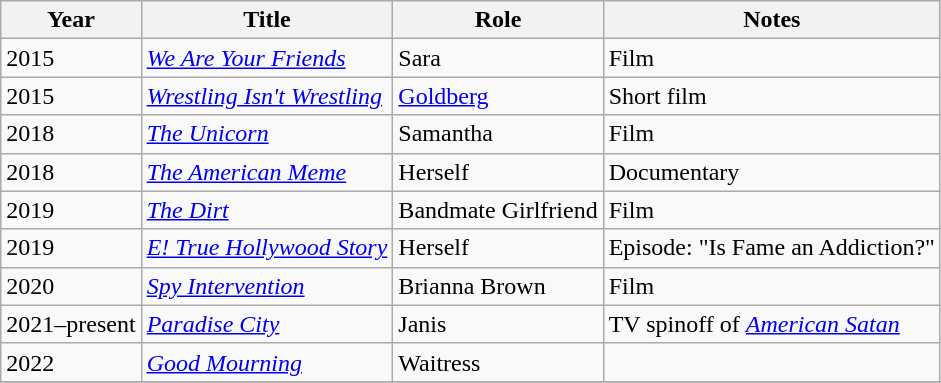<table class="wikitable sortable">
<tr>
<th>Year</th>
<th>Title</th>
<th>Role</th>
<th class=unsortable>Notes</th>
</tr>
<tr>
<td>2015</td>
<td><em><a href='#'>We Are Your Friends</a></em></td>
<td>Sara</td>
<td>Film</td>
</tr>
<tr>
<td>2015</td>
<td><em><a href='#'>Wrestling Isn't Wrestling</a></em></td>
<td><a href='#'>Goldberg</a></td>
<td>Short film</td>
</tr>
<tr>
<td>2018</td>
<td><em><a href='#'>The Unicorn</a></em></td>
<td>Samantha</td>
<td>Film</td>
</tr>
<tr>
<td>2018</td>
<td><em><a href='#'>The American Meme</a></em></td>
<td>Herself</td>
<td>Documentary</td>
</tr>
<tr>
<td>2019</td>
<td><em><a href='#'>The Dirt</a></em></td>
<td>Bandmate Girlfriend</td>
<td>Film</td>
</tr>
<tr>
<td>2019</td>
<td><em><a href='#'>E! True Hollywood Story</a></em></td>
<td>Herself</td>
<td>Episode: "Is Fame an Addiction?"</td>
</tr>
<tr>
<td>2020</td>
<td><em><a href='#'>Spy Intervention</a></em></td>
<td>Brianna Brown</td>
<td>Film</td>
</tr>
<tr>
<td>2021–present</td>
<td><em><a href='#'>Paradise City</a></em></td>
<td>Janis</td>
<td>TV spinoff of <em><a href='#'>American Satan</a></em></td>
</tr>
<tr>
<td>2022</td>
<td><em><a href='#'>Good Mourning</a></em></td>
<td>Waitress</td>
<td></td>
</tr>
<tr>
</tr>
</table>
